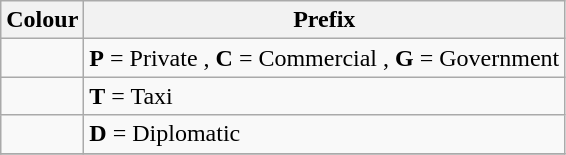<table class="wikitable">
<tr>
<th>Colour</th>
<th>Prefix</th>
</tr>
<tr>
<td></td>
<td><strong>P</strong> = Private , <strong>C</strong> = Commercial , <strong>G</strong> = Government</td>
</tr>
<tr>
<td></td>
<td><strong>T</strong> = Taxi</td>
</tr>
<tr>
<td></td>
<td><strong>D</strong> = Diplomatic</td>
</tr>
<tr>
</tr>
</table>
